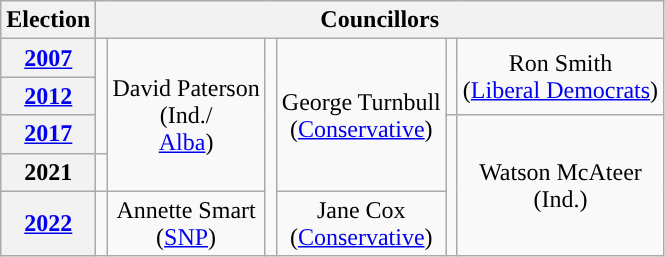<table class="wikitable" style="text-align:center">
<tr>
<th>Election</th>
<th colspan=8>Councillors</th>
</tr>
<tr>
<th><a href='#'>2007</a></th>
<td rowspan=3; style="background-color: "></td>
<td rowspan=4>David Paterson<br>(Ind./<br><a href='#'>Alba</a>)</td>
<td rowspan=5; style="background-color: "></td>
<td rowspan=4>George Turnbull<br>(<a href='#'>Conservative</a>)</td>
<td rowspan=2; style="background-color: "></td>
<td rowspan=2>Ron Smith<br>(<a href='#'>Liberal Democrats</a>)</td>
</tr>
<tr>
<th><a href='#'>2012</a></th>
</tr>
<tr>
<th><a href='#'>2017</a></th>
<td rowspan=3; style="background-color: "></td>
<td rowspan=3>Watson McAteer<br>(Ind.)</td>
</tr>
<tr>
<th>2021</th>
<td rowspan=1; style="background-color: "></td>
</tr>
<tr>
<th><a href='#'>2022</a></th>
<td rowspan=1; style="background-color: "></td>
<td rowspan=1>Annette Smart<br>(<a href='#'>SNP</a>)</td>
<td rowspan=1>Jane Cox<br>(<a href='#'>Conservative</a>)</td>
</tr>
</table>
